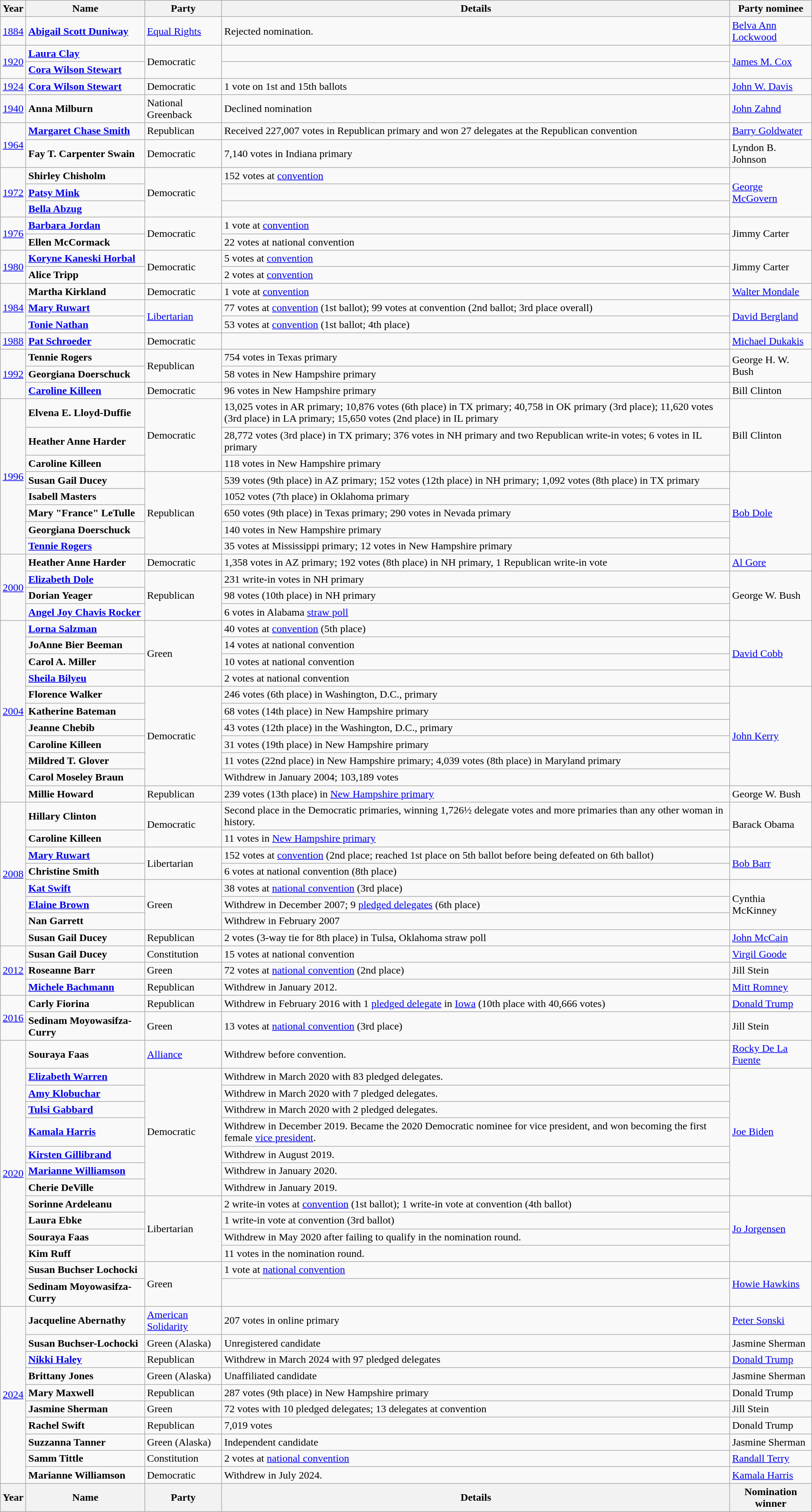<table class="wikitable sortable">
<tr>
<th>Year</th>
<th style="width:175px;">Name</th>
<th>Party</th>
<th>Details</th>
<th>Party nominee</th>
</tr>
<tr>
<td><a href='#'>1884</a></td>
<td><strong><a href='#'>Abigail Scott Duniway</a></strong></td>
<td><a href='#'>Equal Rights</a></td>
<td>Rejected nomination.</td>
<td><a href='#'>Belva Ann Lockwood</a></td>
</tr>
<tr>
<td rowspan="2"><a href='#'>1920</a></td>
<td><strong><a href='#'>Laura Clay</a></strong></td>
<td rowspan="2">Democratic</td>
<td></td>
<td rowspan="2"><a href='#'>James M. Cox</a></td>
</tr>
<tr>
<td><strong><a href='#'>Cora Wilson Stewart</a></strong></td>
<td></td>
</tr>
<tr>
<td><a href='#'>1924</a></td>
<td><strong><a href='#'>Cora Wilson Stewart</a></strong></td>
<td>Democratic</td>
<td>1 vote on 1st and 15th ballots</td>
<td><a href='#'>John W. Davis</a></td>
</tr>
<tr>
<td><a href='#'>1940</a></td>
<td><strong>Anna Milburn</strong></td>
<td>National Greenback</td>
<td>Declined nomination</td>
<td><a href='#'>John Zahnd</a></td>
</tr>
<tr>
<td rowspan="2"><a href='#'>1964</a></td>
<td><strong><a href='#'>Margaret Chase Smith</a></strong></td>
<td>Republican</td>
<td>Received 227,007 votes in Republican primary and won 27 delegates at the Republican convention</td>
<td><a href='#'>Barry Goldwater</a></td>
</tr>
<tr>
<td><strong>Fay T. Carpenter Swain</strong></td>
<td>Democratic</td>
<td>7,140 votes in Indiana primary</td>
<td>Lyndon B. Johnson</td>
</tr>
<tr>
<td rowspan="3"><a href='#'>1972</a></td>
<td><strong>Shirley Chisholm</strong></td>
<td rowspan="3">Democratic</td>
<td>152 votes at <a href='#'>convention</a></td>
<td rowspan="3"><a href='#'>George McGovern</a></td>
</tr>
<tr>
<td><strong><a href='#'>Patsy Mink</a></strong></td>
<td></td>
</tr>
<tr>
<td><strong><a href='#'>Bella Abzug</a></strong></td>
<td></td>
</tr>
<tr>
<td rowspan="2"><a href='#'>1976</a></td>
<td><strong><a href='#'>Barbara Jordan</a></strong></td>
<td rowspan="2">Democratic</td>
<td>1 vote at <a href='#'>convention</a></td>
<td rowspan="2">Jimmy Carter</td>
</tr>
<tr>
<td><strong>Ellen McCormack</strong></td>
<td>22 votes at national convention</td>
</tr>
<tr>
<td rowspan="2"><a href='#'>1980</a></td>
<td><strong><a href='#'>Koryne Kaneski Horbal</a></strong></td>
<td rowspan="2">Democratic</td>
<td>5 votes at <a href='#'>convention</a></td>
<td rowspan="2">Jimmy Carter</td>
</tr>
<tr>
<td><strong>Alice Tripp</strong></td>
<td>2 votes at <a href='#'>convention</a></td>
</tr>
<tr>
<td rowspan="3"><a href='#'>1984</a></td>
<td><strong>Martha Kirkland</strong></td>
<td>Democratic</td>
<td>1 vote at <a href='#'>convention</a></td>
<td><a href='#'>Walter Mondale</a></td>
</tr>
<tr>
<td><strong><a href='#'>Mary Ruwart</a></strong></td>
<td rowspan="2"><a href='#'>Libertarian</a></td>
<td>77 votes at <a href='#'>convention</a> (1st ballot); 99 votes at convention (2nd ballot; 3rd place overall)</td>
<td rowspan="2"><a href='#'>David Bergland</a></td>
</tr>
<tr>
<td><strong><a href='#'>Tonie Nathan</a></strong></td>
<td>53 votes at <a href='#'>convention</a> (1st ballot; 4th place)</td>
</tr>
<tr>
<td><a href='#'>1988</a></td>
<td><strong><a href='#'>Pat Schroeder</a></strong></td>
<td>Democratic</td>
<td></td>
<td><a href='#'>Michael Dukakis</a></td>
</tr>
<tr>
<td rowspan="3"><a href='#'>1992</a></td>
<td><strong>Tennie Rogers</strong></td>
<td rowspan="2">Republican</td>
<td>754 votes in Texas primary</td>
<td rowspan="2">George H. W. Bush</td>
</tr>
<tr>
<td><strong>Georgiana Doerschuck</strong></td>
<td>58 votes in New Hampshire primary</td>
</tr>
<tr>
<td><strong><a href='#'>Caroline Killeen</a></strong></td>
<td>Democratic</td>
<td>96 votes in New Hampshire primary</td>
<td>Bill Clinton</td>
</tr>
<tr>
<td rowspan="8"><a href='#'>1996</a></td>
<td><strong>Elvena E. Lloyd-Duffie</strong></td>
<td rowspan="3">Democratic</td>
<td>13,025 votes in AR primary; 10,876 votes (6th place) in TX primary; 40,758 in OK primary (3rd place); 11,620 votes (3rd place) in LA primary; 15,650 votes (2nd place) in IL primary</td>
<td rowspan="3">Bill Clinton</td>
</tr>
<tr>
<td><strong>Heather Anne Harder</strong></td>
<td>28,772 votes (3rd place) in TX primary; 376 votes in NH primary and two Republican write-in votes; 6 votes in IL primary</td>
</tr>
<tr>
<td><strong>Caroline Killeen</strong></td>
<td>118 votes in New Hampshire primary</td>
</tr>
<tr>
<td><strong>Susan Gail Ducey</strong></td>
<td rowspan="5">Republican</td>
<td>539 votes (9th place) in AZ primary; 152 votes (12th place) in NH primary; 1,092 votes (8th place) in TX primary</td>
<td rowspan="5"><a href='#'>Bob Dole</a></td>
</tr>
<tr>
<td><strong>Isabell Masters</strong></td>
<td>1052 votes (7th place) in Oklahoma primary</td>
</tr>
<tr>
<td><strong>Mary "France" LeTulle</strong></td>
<td>650 votes (9th place) in Texas primary; 290 votes in Nevada primary</td>
</tr>
<tr>
<td><strong>Georgiana Doerschuck</strong></td>
<td>140 votes in New Hampshire primary</td>
</tr>
<tr>
<td><strong><a href='#'>Tennie Rogers</a></strong></td>
<td>35 votes at Mississippi primary; 12 votes in New Hampshire primary</td>
</tr>
<tr>
<td rowspan="4"><a href='#'>2000</a></td>
<td><strong>Heather Anne Harder</strong></td>
<td>Democratic</td>
<td>1,358 votes in AZ primary; 192 votes (8th place) in NH primary, 1 Republican write-in vote</td>
<td><a href='#'>Al Gore</a></td>
</tr>
<tr>
<td><strong><a href='#'>Elizabeth Dole</a></strong></td>
<td rowspan="3">Republican</td>
<td>231 write-in votes in NH primary</td>
<td rowspan="3">George W. Bush</td>
</tr>
<tr>
<td><strong>Dorian Yeager</strong></td>
<td>98 votes (10th place) in NH primary</td>
</tr>
<tr>
<td><strong><a href='#'>Angel Joy Chavis Rocker</a></strong></td>
<td>6 votes in Alabama <a href='#'>straw poll</a></td>
</tr>
<tr>
<td rowspan="11"><a href='#'>2004</a></td>
<td><strong><a href='#'>Lorna Salzman</a></strong></td>
<td rowspan="4">Green</td>
<td>40 votes at <a href='#'>convention</a> (5th place)</td>
<td rowspan="4"><a href='#'>David Cobb</a></td>
</tr>
<tr>
<td><strong>JoAnne Bier Beeman</strong></td>
<td>14 votes at national convention</td>
</tr>
<tr>
<td><strong>Carol A. Miller</strong></td>
<td>10 votes at national convention</td>
</tr>
<tr>
<td><strong><a href='#'>Sheila Bilyeu</a></strong></td>
<td>2 votes at national convention</td>
</tr>
<tr>
<td><strong>Florence Walker</strong></td>
<td rowspan="6">Democratic</td>
<td>246 votes (6th place) in Washington, D.C., primary</td>
<td rowspan="6"><a href='#'>John Kerry</a></td>
</tr>
<tr>
<td><strong>Katherine Bateman</strong></td>
<td>68 votes (14th place) in New Hampshire primary</td>
</tr>
<tr>
<td><strong>Jeanne Chebib</strong></td>
<td>43 votes (12th place) in the Washington, D.C., primary</td>
</tr>
<tr>
<td><strong>Caroline Killeen</strong></td>
<td>31 votes (19th place) in New Hampshire primary</td>
</tr>
<tr>
<td><strong>Mildred T. Glover</strong></td>
<td>11 votes (22nd place) in New Hampshire primary; 4,039 votes (8th place) in Maryland primary</td>
</tr>
<tr>
<td><strong>Carol Moseley Braun</strong></td>
<td>Withdrew in January 2004; 103,189 votes</td>
</tr>
<tr>
<td><strong>Millie Howard</strong></td>
<td>Republican</td>
<td>239 votes (13th place) in <a href='#'>New Hampshire primary</a></td>
<td>George W. Bush</td>
</tr>
<tr>
<td rowspan="8"><a href='#'>2008</a></td>
<td><strong>Hillary Clinton</strong></td>
<td rowspan="2">Democratic</td>
<td>Second place in the Democratic primaries, winning 1,726½ delegate votes and more primaries than any other woman in history.</td>
<td rowspan="2">Barack Obama</td>
</tr>
<tr>
<td><strong>Caroline Killeen</strong></td>
<td>11 votes in <a href='#'>New Hampshire primary</a></td>
</tr>
<tr>
<td><strong><a href='#'>Mary Ruwart</a></strong></td>
<td rowspan="2">Libertarian</td>
<td>152 votes at <a href='#'>convention</a> (2nd place; reached 1st place on 5th ballot before being defeated on 6th ballot)</td>
<td rowspan="2"><a href='#'>Bob Barr</a></td>
</tr>
<tr>
<td><strong>Christine Smith</strong></td>
<td>6 votes at national convention (8th place)</td>
</tr>
<tr>
<td><strong><a href='#'>Kat Swift</a></strong></td>
<td rowspan="3">Green</td>
<td>38 votes at <a href='#'>national convention</a> (3rd place)</td>
<td rowspan="3">Cynthia McKinney</td>
</tr>
<tr>
<td><strong><a href='#'>Elaine Brown</a></strong></td>
<td>Withdrew in December 2007; 9 <a href='#'>pledged delegates</a> (6th place)</td>
</tr>
<tr>
<td><strong>Nan Garrett</strong></td>
<td>Withdrew in February 2007</td>
</tr>
<tr>
<td><strong>Susan Gail Ducey</strong></td>
<td>Republican</td>
<td>2 votes (3-way tie for 8th place) in Tulsa, Oklahoma straw poll</td>
<td><a href='#'>John McCain</a></td>
</tr>
<tr>
<td rowspan="3"><a href='#'>2012</a></td>
<td><strong>Susan Gail Ducey</strong></td>
<td>Constitution</td>
<td>15 votes at national convention</td>
<td><a href='#'>Virgil Goode</a></td>
</tr>
<tr>
<td><strong>Roseanne Barr</strong></td>
<td>Green</td>
<td>72 votes at <a href='#'>national convention</a> (2nd place)</td>
<td>Jill Stein</td>
</tr>
<tr>
<td><strong><a href='#'>Michele Bachmann</a></strong></td>
<td>Republican</td>
<td>Withdrew in January 2012.</td>
<td><a href='#'>Mitt Romney</a></td>
</tr>
<tr>
<td rowspan="2"><a href='#'>2016</a></td>
<td><strong>Carly Fiorina</strong></td>
<td>Republican</td>
<td>Withdrew in February 2016 with 1 <a href='#'>pledged delegate</a> in <a href='#'>Iowa</a> (10th place with 40,666 votes)</td>
<td><a href='#'>Donald Trump</a></td>
</tr>
<tr>
<td><strong>Sedinam Moyowasifza-Curry</strong></td>
<td>Green</td>
<td>13 votes at <a href='#'>national convention</a> (3rd place)</td>
<td>Jill Stein</td>
</tr>
<tr>
<td rowspan="14"><a href='#'>2020</a></td>
<td><strong>Souraya Faas</strong></td>
<td><a href='#'>Alliance</a></td>
<td>Withdrew before convention.</td>
<td><a href='#'>Rocky De La Fuente</a></td>
</tr>
<tr>
<td><strong><a href='#'>Elizabeth Warren</a></strong></td>
<td rowspan="7">Democratic</td>
<td>Withdrew in March 2020 with 83 pledged delegates.</td>
<td rowspan="7"><a href='#'>Joe Biden</a></td>
</tr>
<tr>
<td><strong><a href='#'>Amy Klobuchar</a></strong></td>
<td>Withdrew in March 2020 with 7 pledged delegates.</td>
</tr>
<tr>
<td><strong><a href='#'>Tulsi Gabbard</a></strong></td>
<td>Withdrew in March 2020 with 2 pledged delegates.</td>
</tr>
<tr>
<td><strong><a href='#'>Kamala Harris</a></strong></td>
<td>Withdrew in December 2019. Became the 2020 Democratic nominee for vice president, and won becoming the first female <a href='#'>vice president</a>.</td>
</tr>
<tr>
<td><strong><a href='#'>Kirsten Gillibrand</a></strong></td>
<td>Withdrew in August 2019.</td>
</tr>
<tr>
<td><strong><a href='#'>Marianne Williamson</a></strong></td>
<td>Withdrew in January 2020.</td>
</tr>
<tr>
<td><strong>Cherie DeVille</strong></td>
<td>Withdrew in January 2019.</td>
</tr>
<tr>
<td><strong>Sorinne Ardeleanu</strong></td>
<td rowspan="4">Libertarian</td>
<td>2 write-in votes at <a href='#'>convention</a> (1st ballot); 1 write-in vote at convention (4th ballot)</td>
<td rowspan="4"><a href='#'>Jo Jorgensen</a></td>
</tr>
<tr>
<td><strong>Laura Ebke</strong></td>
<td>1 write-in vote at convention (3rd ballot)</td>
</tr>
<tr>
<td><strong>Souraya Faas</strong></td>
<td>Withdrew in May 2020 after failing to qualify in the nomination round.</td>
</tr>
<tr>
<td><strong>Kim Ruff</strong></td>
<td>11 votes in the nomination round.</td>
</tr>
<tr>
<td><strong>Susan Buchser Lochocki</strong></td>
<td rowspan="2">Green</td>
<td>1 vote at <a href='#'>national convention</a></td>
<td rowspan=2><a href='#'>Howie Hawkins</a></td>
</tr>
<tr>
<td><strong>Sedinam Moyowasifza-Curry</strong></td>
<td 11.5 votes at national convention (3rd place)></td>
</tr>
<tr>
<td rowspan="10"><a href='#'>2024</a></td>
<td><strong>Jacqueline Abernathy</strong></td>
<td><a href='#'>American Solidarity</a></td>
<td>207 votes in online primary</td>
<td><a href='#'>Peter Sonski</a></td>
</tr>
<tr>
<td><strong>Susan Buchser-Lochocki</strong></td>
<td>Green (Alaska)</td>
<td>Unregistered candidate</td>
<td>Jasmine Sherman</td>
</tr>
<tr>
<td><strong><a href='#'>Nikki Haley</a></strong></td>
<td>Republican</td>
<td>Withdrew in March 2024 with 97 pledged delegates</td>
<td><a href='#'>Donald Trump</a></td>
</tr>
<tr>
<td><strong>Brittany Jones</strong></td>
<td>Green (Alaska)</td>
<td>Unaffiliated candidate</td>
<td>Jasmine Sherman</td>
</tr>
<tr>
<td><strong>Mary Maxwell</strong></td>
<td>Republican</td>
<td>287 votes (9th place) in New Hampshire primary</td>
<td>Donald Trump</td>
</tr>
<tr>
<td><strong>Jasmine Sherman</strong></td>
<td>Green</td>
<td>72 votes with 10 pledged delegates; 13 delegates at convention</td>
<td>Jill Stein</td>
</tr>
<tr>
<td><strong>Rachel Swift</strong></td>
<td>Republican</td>
<td>7,019 votes</td>
<td>Donald Trump</td>
</tr>
<tr>
<td><strong>Suzzanna Tanner</strong></td>
<td>Green (Alaska)</td>
<td>Independent candidate</td>
<td>Jasmine Sherman</td>
</tr>
<tr>
<td><strong>Samm Tittle</strong></td>
<td>Constitution</td>
<td>2 votes at <a href='#'>national convention</a></td>
<td><a href='#'>Randall Terry</a></td>
</tr>
<tr>
<td><strong>Marianne Williamson</strong></td>
<td>Democratic</td>
<td>Withdrew in July 2024.</td>
<td><a href='#'>Kamala Harris</a></td>
</tr>
<tr class="bottom">
<th style="text-align:center;">Year</th>
<th style="text-align:center;">Name</th>
<th style="text-align:center;">Party</th>
<th style="text-align:center;">Details</th>
<th style="text-align:center;">Nomination winner</th>
</tr>
</table>
